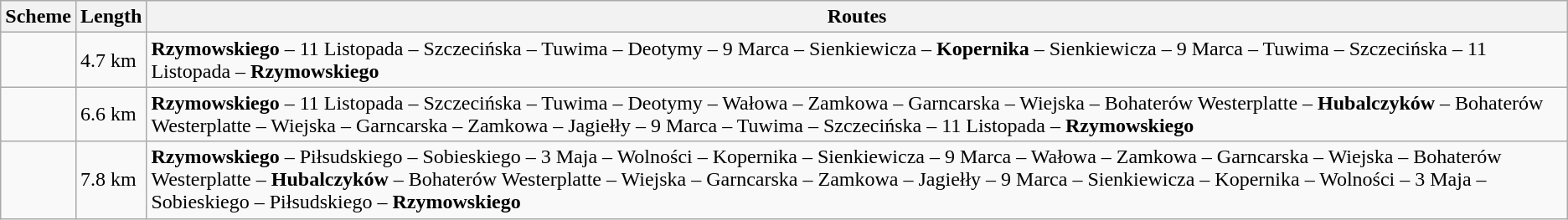<table class="wikitable" style="text-align:left" cellspacing="3" cellpadding="5">
<tr>
<th>Scheme</th>
<th>Length</th>
<th>Routes</th>
</tr>
<tr>
<td></td>
<td>4.7 km</td>
<td><strong>Rzymowskiego</strong> – 11 Listopada – Szczecińska – Tuwima – Deotymy – 9 Marca – Sienkiewicza – <strong>Kopernika</strong> – Sienkiewicza – 9 Marca – Tuwima – Szczecińska – 11 Listopada – <strong>Rzymowskiego</strong></td>
</tr>
<tr>
<td></td>
<td>6.6 km</td>
<td><strong>Rzymowskiego</strong> – 11 Listopada – Szczecińska – Tuwima – Deotymy – Wałowa – Zamkowa – Garncarska – Wiejska – Bohaterów Westerplatte – <strong>Hubalczyków</strong> – Bohaterów Westerplatte – Wiejska – Garncarska – Zamkowa – Jagiełły – 9 Marca – Tuwima – Szczecińska – 11 Listopada – <strong>Rzymowskiego</strong></td>
</tr>
<tr>
<td></td>
<td>7.8 km</td>
<td><strong>Rzymowskiego</strong> – Piłsudskiego – Sobieskiego – 3 Maja – Wolności – Kopernika – Sienkiewicza – 9 Marca – Wałowa – Zamkowa – Garncarska – Wiejska – Bohaterów Westerplatte – <strong>Hubalczyków</strong> – Bohaterów Westerplatte – Wiejska – Garncarska – Zamkowa – Jagiełły – 9 Marca – Sienkiewicza – Kopernika – Wolności – 3 Maja – Sobieskiego – Piłsudskiego – <strong>Rzymowskiego</strong></td>
</tr>
</table>
